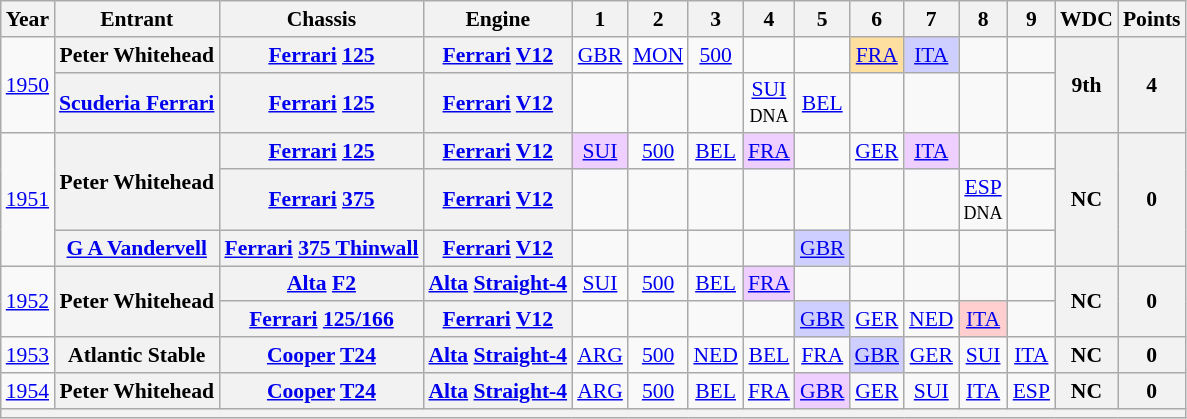<table class="wikitable" style="text-align:center; font-size:90%">
<tr>
<th>Year</th>
<th>Entrant</th>
<th>Chassis</th>
<th>Engine</th>
<th>1</th>
<th>2</th>
<th>3</th>
<th>4</th>
<th>5</th>
<th>6</th>
<th>7</th>
<th>8</th>
<th>9</th>
<th>WDC</th>
<th>Points</th>
</tr>
<tr>
<td rowspan=2><a href='#'>1950</a></td>
<th>Peter Whitehead</th>
<th><a href='#'>Ferrari</a> <a href='#'>125</a></th>
<th><a href='#'>Ferrari</a> <a href='#'>V12</a></th>
<td><a href='#'>GBR</a></td>
<td style="background:#FFFFFF;"><a href='#'>MON</a><br></td>
<td><a href='#'>500</a></td>
<td></td>
<td></td>
<td style="background:#FFDF9F;"><a href='#'>FRA</a><br></td>
<td style="background:#CFCFFF;"><a href='#'>ITA</a><br></td>
<td></td>
<td></td>
<th rowspan=2>9th</th>
<th rowspan=2>4</th>
</tr>
<tr>
<th><a href='#'>Scuderia Ferrari</a></th>
<th><a href='#'>Ferrari</a> <a href='#'>125</a></th>
<th><a href='#'>Ferrari</a> <a href='#'>V12</a></th>
<td></td>
<td></td>
<td></td>
<td><a href='#'>SUI</a><br><small>DNA</small></td>
<td><a href='#'>BEL</a></td>
<td></td>
<td></td>
<td></td>
<td></td>
</tr>
<tr>
<td rowspan=3><a href='#'>1951</a></td>
<th rowspan=2>Peter Whitehead</th>
<th><a href='#'>Ferrari</a> <a href='#'>125</a></th>
<th><a href='#'>Ferrari</a> <a href='#'>V12</a></th>
<td style="background:#EFCFFF;"><a href='#'>SUI</a><br></td>
<td><a href='#'>500</a></td>
<td><a href='#'>BEL</a></td>
<td style="background:#EFCFFF;"><a href='#'>FRA</a><br></td>
<td></td>
<td><a href='#'>GER</a></td>
<td style="background:#EFCFFF;"><a href='#'>ITA</a><br></td>
<td></td>
<td></td>
<th rowspan="3">NC</th>
<th rowspan="3">0</th>
</tr>
<tr>
<th><a href='#'>Ferrari</a> <a href='#'>375</a></th>
<th><a href='#'>Ferrari</a> <a href='#'>V12</a></th>
<td></td>
<td></td>
<td></td>
<td></td>
<td></td>
<td></td>
<td></td>
<td><a href='#'>ESP</a><br><small>DNA</small></td>
<td></td>
</tr>
<tr>
<th><a href='#'>G A Vandervell</a></th>
<th><a href='#'>Ferrari</a> <a href='#'>375 Thinwall</a></th>
<th><a href='#'>Ferrari</a> <a href='#'>V12</a></th>
<td></td>
<td></td>
<td></td>
<td></td>
<td style="background:#CFCFFF;"><a href='#'>GBR</a><br></td>
<td></td>
<td></td>
<td></td>
<td></td>
</tr>
<tr>
<td rowspan="2"><a href='#'>1952</a></td>
<th rowspan="2">Peter Whitehead</th>
<th><a href='#'>Alta</a> <a href='#'>F2</a></th>
<th><a href='#'>Alta</a> <a href='#'>Straight-4</a></th>
<td><a href='#'>SUI</a></td>
<td><a href='#'>500</a></td>
<td><a href='#'>BEL</a></td>
<td style="background:#EFCFFF;"><a href='#'>FRA</a><br></td>
<td></td>
<td></td>
<td></td>
<td></td>
<td></td>
<th rowspan="2">NC</th>
<th rowspan="2">0</th>
</tr>
<tr>
<th><a href='#'>Ferrari</a> <a href='#'>125/166</a></th>
<th><a href='#'>Ferrari</a> <a href='#'>V12</a></th>
<td></td>
<td></td>
<td></td>
<td></td>
<td style="background:#CFCFFF;"><a href='#'>GBR</a><br></td>
<td><a href='#'>GER</a></td>
<td><a href='#'>NED</a></td>
<td style="background:#FFCFCF;"><a href='#'>ITA</a><br></td>
<td></td>
</tr>
<tr>
<td><a href='#'>1953</a></td>
<th>Atlantic Stable</th>
<th><a href='#'>Cooper</a> <a href='#'>T24</a></th>
<th><a href='#'>Alta</a> <a href='#'>Straight-4</a></th>
<td><a href='#'>ARG</a></td>
<td><a href='#'>500</a></td>
<td><a href='#'>NED</a></td>
<td><a href='#'>BEL</a></td>
<td><a href='#'>FRA</a></td>
<td style="background:#CFCFFF;"><a href='#'>GBR</a><br></td>
<td><a href='#'>GER</a></td>
<td><a href='#'>SUI</a></td>
<td><a href='#'>ITA</a></td>
<th>NC</th>
<th>0</th>
</tr>
<tr>
<td><a href='#'>1954</a></td>
<th>Peter Whitehead</th>
<th><a href='#'>Cooper</a> <a href='#'>T24</a></th>
<th><a href='#'>Alta</a> <a href='#'>Straight-4</a></th>
<td><a href='#'>ARG</a></td>
<td><a href='#'>500</a></td>
<td><a href='#'>BEL</a></td>
<td><a href='#'>FRA</a></td>
<td style="background:#EFCFFF;"><a href='#'>GBR</a><br></td>
<td><a href='#'>GER</a></td>
<td><a href='#'>SUI</a></td>
<td><a href='#'>ITA</a></td>
<td><a href='#'>ESP</a></td>
<th>NC</th>
<th>0</th>
</tr>
<tr>
<th colspan="15"></th>
</tr>
</table>
